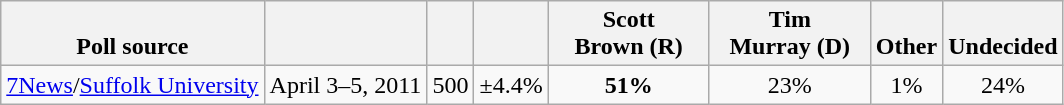<table class="wikitable" style="text-align:center">
<tr valign= bottom>
<th>Poll source</th>
<th></th>
<th></th>
<th></th>
<th style="width:100px;">Scott<br>Brown (R)</th>
<th style="width:100px;">Tim<br>Murray (D)</th>
<th>Other</th>
<th>Undecided</th>
</tr>
<tr>
<td align=left><a href='#'>7News</a>/<a href='#'>Suffolk University</a></td>
<td>April 3–5, 2011</td>
<td>500</td>
<td>±4.4%</td>
<td><strong>51%</strong></td>
<td>23%</td>
<td>1%</td>
<td>24%</td>
</tr>
</table>
